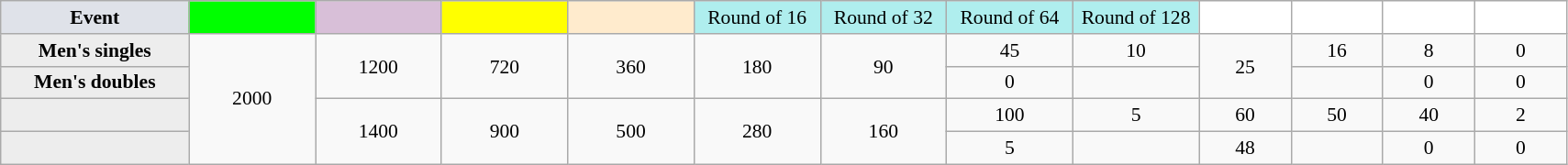<table class="wikitable" style="font-size:90%;text-align:center">
<tr>
<td style="width:130px; background:#dfe2e9;"><strong>Event</strong></td>
<td style="width:85px; background:lime;"><strong></strong></td>
<td style="width:85px; background:thistle;"></td>
<td style="width:85px; background:#ff0;"></td>
<td style="width:85px; background:#ffebcd;"></td>
<td style="width:85px; background:#afeeee;">Round of 16</td>
<td style="width:85px; background:#afeeee;">Round of 32</td>
<td style="width:85px; background:#afeeee;">Round of 64</td>
<td style="width:85px; background:#afeeee;">Round of 128</td>
<td style="width:60px; background:#ffffff;"></td>
<td style="width:60px; background:#ffffff;"></td>
<td style="width:60px; background:#ffffff;"></td>
<td style="width:60px; background:#ffffff;"></td>
</tr>
<tr>
<th style="background:#ededed;">Men's singles</th>
<td rowspan="4">2000</td>
<td rowspan="2">1200</td>
<td rowspan="2">720</td>
<td rowspan="2">360</td>
<td rowspan="2">180</td>
<td rowspan="2">90</td>
<td>45</td>
<td>10</td>
<td rowspan="2">25</td>
<td>16</td>
<td>8</td>
<td>0</td>
</tr>
<tr>
<th style="background:#ededed;">Men's doubles</th>
<td>0</td>
<td></td>
<td></td>
<td>0</td>
<td>0</td>
</tr>
<tr>
<th style="background:#ededed;"></th>
<td rowspan="2">1400</td>
<td rowspan="2">900</td>
<td rowspan="2">500</td>
<td rowspan="2">280</td>
<td rowspan="2">160</td>
<td>100</td>
<td>5</td>
<td>60</td>
<td>50</td>
<td>40</td>
<td>2</td>
</tr>
<tr>
<th style="background:#ededed;"></th>
<td>5</td>
<td></td>
<td>48</td>
<td></td>
<td>0</td>
<td>0</td>
</tr>
</table>
